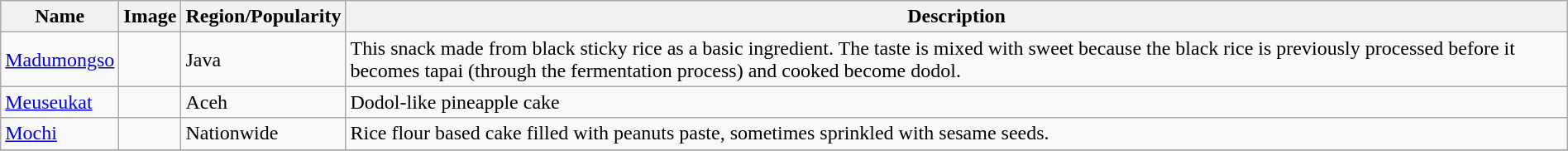<table class="wikitable sortable" width="100%">
<tr>
<th>Name</th>
<th>Image</th>
<th>Region/Popularity</th>
<th>Description</th>
</tr>
<tr>
<td><a href='#'>Madumongso</a></td>
<td></td>
<td>Java</td>
<td>This snack made from black sticky rice as a basic ingredient. The taste is mixed with sweet because the black rice is previously processed before it becomes tapai (through the fermentation process) and cooked become dodol.</td>
</tr>
<tr>
<td><a href='#'>Meuseukat</a></td>
<td></td>
<td>Aceh</td>
<td>Dodol-like pineapple cake</td>
</tr>
<tr>
<td><a href='#'>Mochi</a></td>
<td></td>
<td>Nationwide</td>
<td>Rice flour based cake filled with peanuts paste, sometimes sprinkled with sesame seeds.</td>
</tr>
<tr>
</tr>
</table>
